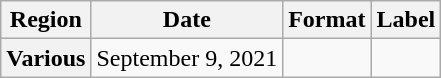<table class="wikitable plainrowheaders">
<tr>
<th>Region</th>
<th>Date</th>
<th>Format</th>
<th>Label</th>
</tr>
<tr>
<th scope="row">Various</th>
<td>September 9, 2021</td>
<td></td>
<td></td>
</tr>
</table>
